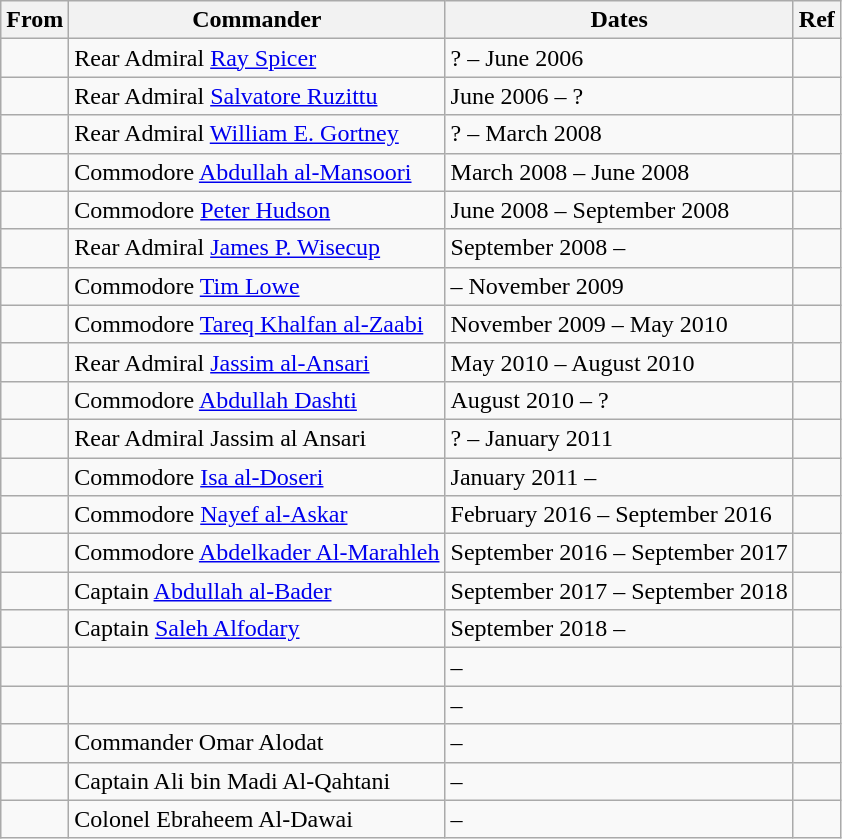<table class="wikitable">
<tr>
<th>From</th>
<th>Commander</th>
<th>Dates</th>
<th>Ref</th>
</tr>
<tr>
<td></td>
<td>Rear Admiral <a href='#'>Ray Spicer</a></td>
<td>? – June 2006</td>
<td></td>
</tr>
<tr>
<td></td>
<td>Rear Admiral <a href='#'>Salvatore Ruzittu</a></td>
<td>June 2006 – ?</td>
<td></td>
</tr>
<tr>
<td></td>
<td>Rear Admiral <a href='#'>William E. Gortney</a></td>
<td>? – March 2008</td>
<td></td>
</tr>
<tr>
<td></td>
<td>Commodore <a href='#'>Abdullah al-Mansoori</a></td>
<td>March 2008 – June 2008</td>
<td></td>
</tr>
<tr>
<td></td>
<td>Commodore <a href='#'>Peter Hudson</a></td>
<td>June 2008 – September 2008</td>
<td></td>
</tr>
<tr>
<td></td>
<td>Rear Admiral <a href='#'>James P. Wisecup</a></td>
<td>September 2008 –</td>
<td></td>
</tr>
<tr>
<td></td>
<td>Commodore <a href='#'>Tim Lowe</a></td>
<td>– November 2009</td>
<td></td>
</tr>
<tr>
<td></td>
<td>Commodore <a href='#'>Tareq Khalfan al-Zaabi</a></td>
<td>November 2009 – May 2010</td>
<td></td>
</tr>
<tr>
<td></td>
<td>Rear Admiral <a href='#'>Jassim al-Ansari</a></td>
<td>May 2010 – August 2010</td>
<td></td>
</tr>
<tr>
<td></td>
<td>Commodore <a href='#'>Abdullah Dashti</a></td>
<td>August 2010 – ?</td>
<td></td>
</tr>
<tr>
<td></td>
<td>Rear Admiral Jassim al Ansari</td>
<td>? – January 2011</td>
<td></td>
</tr>
<tr>
<td></td>
<td>Commodore <a href='#'>Isa al-Doseri</a></td>
<td>January 2011 –</td>
<td></td>
</tr>
<tr>
<td></td>
<td>Commodore <a href='#'>Nayef al-Askar</a></td>
<td>February 2016 – September 2016</td>
<td></td>
</tr>
<tr>
<td></td>
<td>Commodore <a href='#'>Abdelkader Al-Marahleh</a></td>
<td>September 2016 – September 2017</td>
<td></td>
</tr>
<tr>
<td></td>
<td>Captain <a href='#'>Abdullah al-Bader</a></td>
<td>September 2017 – September 2018</td>
<td></td>
</tr>
<tr>
<td></td>
<td>Captain <a href='#'>Saleh Alfodary</a></td>
<td>September 2018 – </td>
<td></td>
</tr>
<tr>
<td></td>
<td></td>
<td> – </td>
<td></td>
</tr>
<tr>
<td></td>
<td></td>
<td> – </td>
<td></td>
</tr>
<tr>
<td></td>
<td>Commander Omar Alodat</td>
<td> – </td>
<td></td>
</tr>
<tr>
<td></td>
<td>Captain Ali bin Madi Al-Qahtani</td>
<td> – </td>
<td></td>
</tr>
<tr>
<td></td>
<td>Colonel Ebraheem Al-Dawai</td>
<td> –</td>
<td></td>
</tr>
</table>
